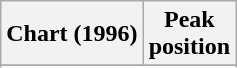<table class="wikitable sortable plainrowheaders" style="text-align:center">
<tr>
<th scope="col">Chart (1996)</th>
<th scope="col">Peak<br>position</th>
</tr>
<tr>
</tr>
<tr>
</tr>
<tr>
</tr>
<tr>
</tr>
<tr>
</tr>
</table>
